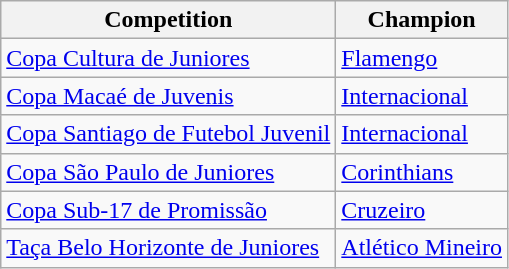<table class="wikitable">
<tr>
<th>Competition</th>
<th>Champion</th>
</tr>
<tr>
<td><a href='#'>Copa Cultura de Juniores</a></td>
<td><a href='#'>Flamengo</a></td>
</tr>
<tr>
<td><a href='#'>Copa Macaé de Juvenis</a></td>
<td><a href='#'>Internacional</a></td>
</tr>
<tr>
<td><a href='#'>Copa Santiago de Futebol Juvenil</a></td>
<td><a href='#'>Internacional</a></td>
</tr>
<tr>
<td><a href='#'>Copa São Paulo de Juniores</a></td>
<td><a href='#'>Corinthians</a></td>
</tr>
<tr>
<td><a href='#'>Copa Sub-17 de Promissão</a></td>
<td><a href='#'>Cruzeiro</a></td>
</tr>
<tr>
<td><a href='#'>Taça Belo Horizonte de Juniores</a></td>
<td><a href='#'>Atlético Mineiro</a></td>
</tr>
</table>
